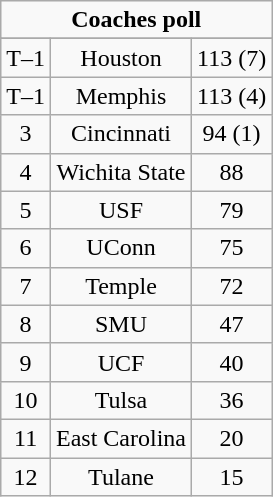<table class="wikitable">
<tr align="center">
<td align="center" Colspan="3"><strong>Coaches poll</strong></td>
</tr>
<tr align="center">
</tr>
<tr align="center">
<td>T–1</td>
<td>Houston</td>
<td>113 (7)</td>
</tr>
<tr align="center">
<td>T–1</td>
<td>Memphis</td>
<td>113 (4)</td>
</tr>
<tr align="center">
<td>3</td>
<td>Cincinnati</td>
<td>94 (1)</td>
</tr>
<tr align="center">
<td>4</td>
<td>Wichita State</td>
<td>88</td>
</tr>
<tr align="center">
<td>5</td>
<td>USF</td>
<td>79</td>
</tr>
<tr align="center">
<td>6</td>
<td>UConn</td>
<td>75</td>
</tr>
<tr align="center">
<td>7</td>
<td>Temple</td>
<td>72</td>
</tr>
<tr align="center">
<td>8</td>
<td>SMU</td>
<td>47</td>
</tr>
<tr align="center">
<td>9</td>
<td>UCF</td>
<td>40</td>
</tr>
<tr align="center">
<td>10</td>
<td>Tulsa</td>
<td>36</td>
</tr>
<tr align="center">
<td>11</td>
<td>East Carolina</td>
<td>20</td>
</tr>
<tr align="center">
<td>12</td>
<td>Tulane</td>
<td>15</td>
</tr>
</table>
